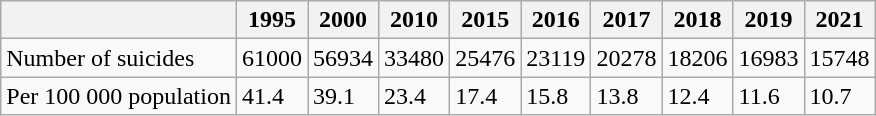<table class="wikitable">
<tr>
<th></th>
<th>1995</th>
<th>2000</th>
<th>2010</th>
<th>2015</th>
<th>2016</th>
<th>2017</th>
<th>2018</th>
<th>2019</th>
<th>2021</th>
</tr>
<tr>
<td>Number of suicides</td>
<td>61000</td>
<td>56934</td>
<td>33480</td>
<td>25476</td>
<td>23119</td>
<td>20278</td>
<td>18206</td>
<td>16983</td>
<td>15748</td>
</tr>
<tr>
<td>Per 100 000 population</td>
<td>41.4</td>
<td>39.1</td>
<td>23.4</td>
<td>17.4</td>
<td>15.8</td>
<td>13.8</td>
<td>12.4</td>
<td>11.6</td>
<td>10.7</td>
</tr>
</table>
